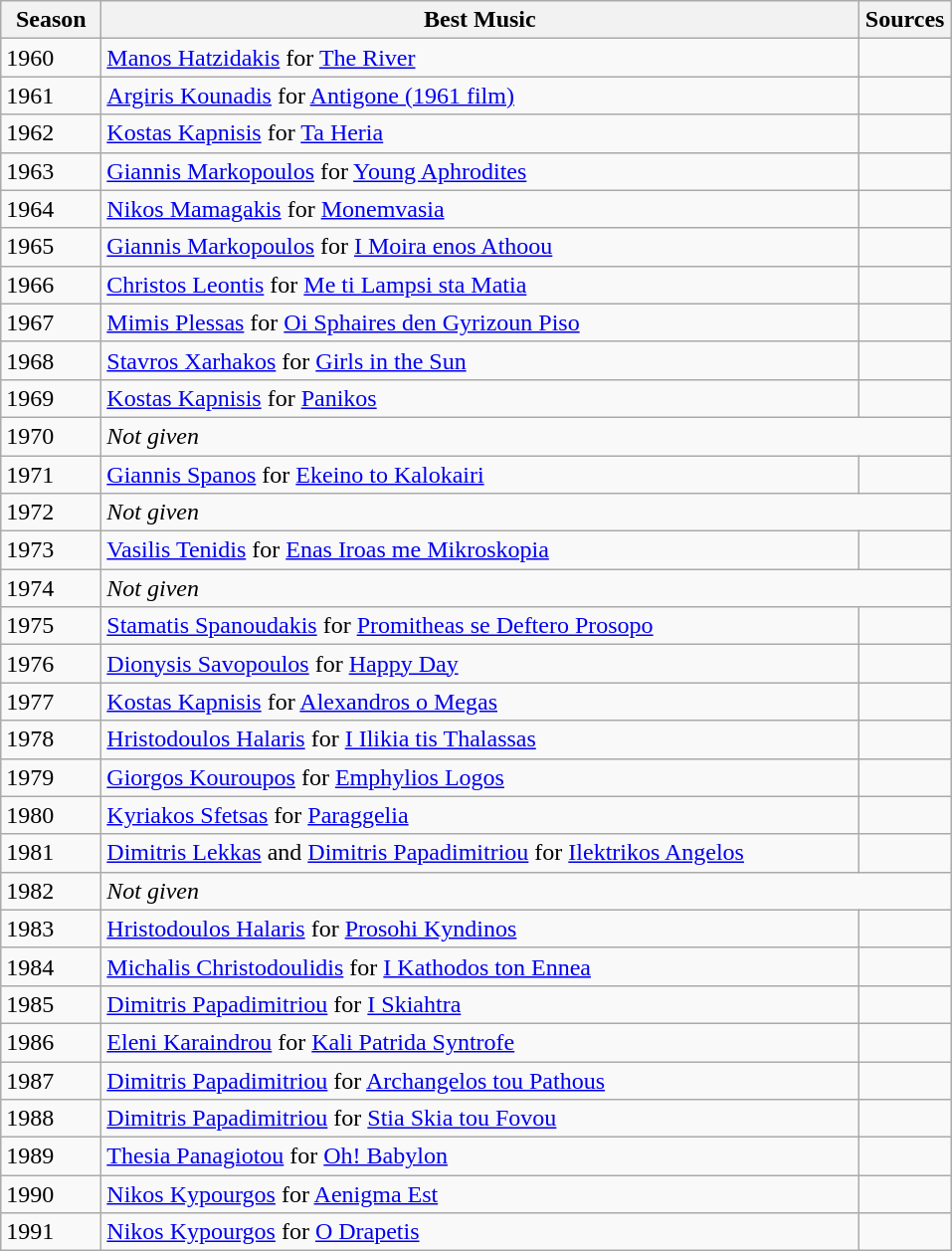<table class="wikitable" style="margin-right: 0;">
<tr text-align:center;">
<th style="width:60px;">Season</th>
<th style="width:500px;">Best Music</th>
<th style="width:55px;">Sources</th>
</tr>
<tr>
<td>1960</td>
<td><a href='#'>Manos Hatzidakis</a> for <a href='#'>The River</a></td>
<td></td>
</tr>
<tr>
<td>1961</td>
<td><a href='#'>Argiris Kounadis</a> for <a href='#'>Antigone (1961 film)</a></td>
<td></td>
</tr>
<tr>
<td>1962</td>
<td><a href='#'>Kostas Kapnisis</a> for <a href='#'>Ta Heria</a></td>
<td></td>
</tr>
<tr>
<td>1963</td>
<td><a href='#'>Giannis Markopoulos</a> for <a href='#'>Young Aphrodites</a></td>
<td></td>
</tr>
<tr>
<td>1964</td>
<td><a href='#'>Nikos Mamagakis</a> for <a href='#'>Monemvasia</a></td>
<td></td>
</tr>
<tr>
<td>1965</td>
<td><a href='#'>Giannis Markopoulos</a> for <a href='#'>I Moira enos Athoou</a></td>
<td></td>
</tr>
<tr>
<td>1966</td>
<td><a href='#'>Christos Leontis</a> for <a href='#'>Me ti Lampsi sta Matia</a></td>
<td></td>
</tr>
<tr>
<td>1967</td>
<td><a href='#'>Mimis Plessas</a> for <a href='#'>Oi Sphaires den Gyrizoun Piso</a></td>
<td></td>
</tr>
<tr>
<td>1968</td>
<td><a href='#'>Stavros Xarhakos</a> for <a href='#'>Girls in the Sun</a></td>
<td></td>
</tr>
<tr>
<td>1969</td>
<td><a href='#'>Kostas Kapnisis</a> for <a href='#'>Panikos</a></td>
<td></td>
</tr>
<tr>
<td>1970</td>
<td colspan="2"><em>Not given</em></td>
</tr>
<tr>
<td>1971</td>
<td><a href='#'>Giannis Spanos</a> for <a href='#'>Ekeino to Kalokairi</a></td>
<td></td>
</tr>
<tr>
<td>1972</td>
<td colspan="2"><em>Not given</em></td>
</tr>
<tr>
<td>1973</td>
<td><a href='#'>Vasilis Tenidis</a> for <a href='#'>Enas Iroas me Mikroskopia</a></td>
<td></td>
</tr>
<tr>
<td>1974</td>
<td colspan="2"><em>Not given</em></td>
</tr>
<tr>
<td>1975</td>
<td><a href='#'>Stamatis Spanoudakis</a> for <a href='#'>Promitheas se Deftero Prosopo</a></td>
<td></td>
</tr>
<tr>
<td>1976</td>
<td><a href='#'>Dionysis Savopoulos</a> for <a href='#'>Happy Day</a></td>
<td></td>
</tr>
<tr>
<td>1977</td>
<td><a href='#'>Kostas Kapnisis</a> for <a href='#'>Alexandros o Megas</a></td>
<td></td>
</tr>
<tr>
<td>1978</td>
<td><a href='#'>Hristodoulos Halaris</a> for <a href='#'>I Ilikia tis Thalassas</a></td>
<td></td>
</tr>
<tr>
<td>1979</td>
<td><a href='#'>Giorgos Kouroupos</a> for <a href='#'>Emphylios Logos</a></td>
<td></td>
</tr>
<tr>
<td>1980</td>
<td><a href='#'>Kyriakos Sfetsas</a> for <a href='#'>Paraggelia</a></td>
<td></td>
</tr>
<tr>
<td>1981</td>
<td><a href='#'>Dimitris Lekkas</a> and <a href='#'>Dimitris Papadimitriou</a> for <a href='#'>Ilektrikos Angelos</a></td>
<td></td>
</tr>
<tr>
<td>1982</td>
<td colspan="2"><em>Not given</em></td>
</tr>
<tr>
<td>1983</td>
<td><a href='#'>Hristodoulos Halaris</a> for <a href='#'>Prosohi Kyndinos</a></td>
<td></td>
</tr>
<tr>
<td>1984</td>
<td><a href='#'>Michalis Christodoulidis</a> for <a href='#'>I Kathodos ton Ennea</a></td>
<td></td>
</tr>
<tr>
<td>1985</td>
<td><a href='#'>Dimitris Papadimitriou</a> for <a href='#'>I Skiahtra</a></td>
<td></td>
</tr>
<tr>
<td>1986</td>
<td><a href='#'>Eleni Karaindrou</a> for <a href='#'>Kali Patrida Syntrofe</a></td>
<td></td>
</tr>
<tr>
<td>1987</td>
<td><a href='#'>Dimitris Papadimitriou</a> for <a href='#'>Archangelos tou Pathous</a></td>
<td></td>
</tr>
<tr>
<td>1988</td>
<td><a href='#'>Dimitris Papadimitriou</a> for <a href='#'>Stia Skia tou Fovou</a></td>
<td></td>
</tr>
<tr>
<td>1989</td>
<td><a href='#'>Thesia Panagiotou</a> for <a href='#'>Oh! Babylon</a></td>
<td></td>
</tr>
<tr>
<td>1990</td>
<td><a href='#'>Nikos Kypourgos</a> for <a href='#'>Aenigma Est</a></td>
<td></td>
</tr>
<tr>
<td>1991</td>
<td><a href='#'>Nikos Kypourgos</a> for <a href='#'>O Drapetis</a></td>
<td></td>
</tr>
</table>
